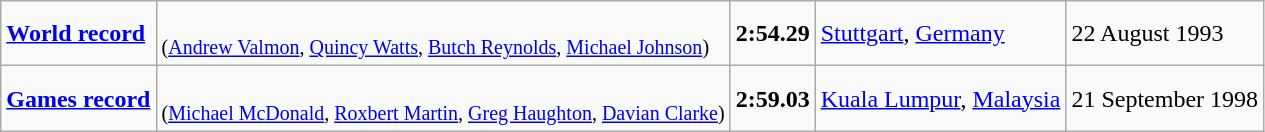<table class="wikitable">
<tr>
<td><a href='#'><strong>World record</strong></a></td>
<td><br><small>(<a href='#'>Andrew Valmon</a>, <a href='#'>Quincy Watts</a>, <a href='#'>Butch Reynolds</a>, <a href='#'>Michael Johnson</a>)</small></td>
<td><strong>2:54.29</strong></td>
<td><a href='#'>Stuttgart</a>, <a href='#'>Germany</a></td>
<td>22 August 1993</td>
</tr>
<tr>
<td><a href='#'><strong>Games record</strong></a></td>
<td><br><small>(<a href='#'>Michael McDonald</a>, <a href='#'>Roxbert Martin</a>, <a href='#'>Greg Haughton</a>, <a href='#'>Davian Clarke</a>)</small></td>
<td><strong>2:59.03</strong></td>
<td><a href='#'>Kuala Lumpur</a>, <a href='#'>Malaysia</a></td>
<td>21 September 1998</td>
</tr>
</table>
